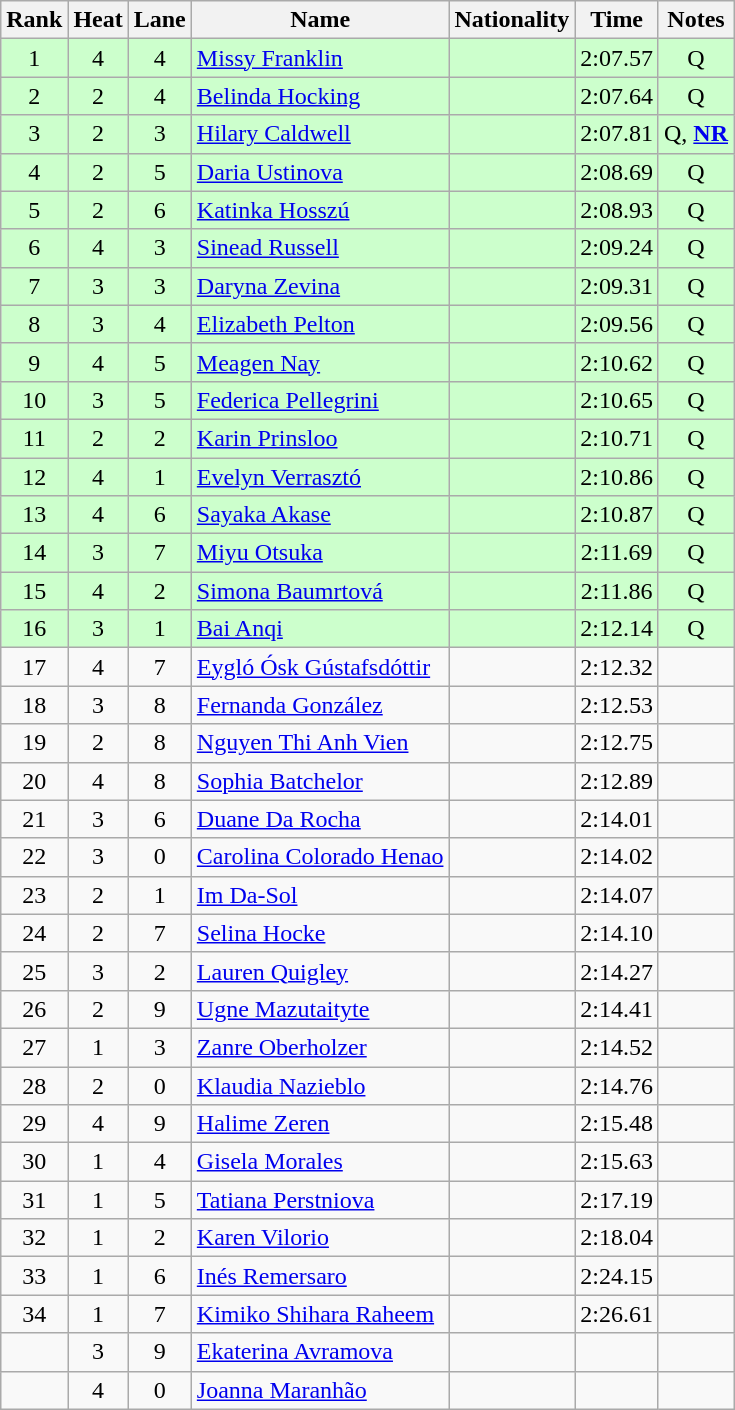<table class="wikitable sortable" style="text-align:center">
<tr>
<th>Rank</th>
<th>Heat</th>
<th>Lane</th>
<th>Name</th>
<th>Nationality</th>
<th>Time</th>
<th>Notes</th>
</tr>
<tr bgcolor=ccffcc>
<td>1</td>
<td>4</td>
<td>4</td>
<td align=left><a href='#'>Missy Franklin</a></td>
<td align=left></td>
<td>2:07.57</td>
<td>Q</td>
</tr>
<tr bgcolor=ccffcc>
<td>2</td>
<td>2</td>
<td>4</td>
<td align=left><a href='#'>Belinda Hocking</a></td>
<td align=left></td>
<td>2:07.64</td>
<td>Q</td>
</tr>
<tr bgcolor=ccffcc>
<td>3</td>
<td>2</td>
<td>3</td>
<td align=left><a href='#'>Hilary Caldwell</a></td>
<td align=left></td>
<td>2:07.81</td>
<td>Q, <strong><a href='#'>NR</a></strong></td>
</tr>
<tr bgcolor=ccffcc>
<td>4</td>
<td>2</td>
<td>5</td>
<td align=left><a href='#'>Daria Ustinova</a></td>
<td align=left></td>
<td>2:08.69</td>
<td>Q</td>
</tr>
<tr bgcolor=ccffcc>
<td>5</td>
<td>2</td>
<td>6</td>
<td align=left><a href='#'>Katinka Hosszú</a></td>
<td align=left></td>
<td>2:08.93</td>
<td>Q</td>
</tr>
<tr bgcolor=ccffcc>
<td>6</td>
<td>4</td>
<td>3</td>
<td align=left><a href='#'>Sinead Russell</a></td>
<td align=left></td>
<td>2:09.24</td>
<td>Q</td>
</tr>
<tr bgcolor=ccffcc>
<td>7</td>
<td>3</td>
<td>3</td>
<td align=left><a href='#'>Daryna Zevina</a></td>
<td align=left></td>
<td>2:09.31</td>
<td>Q</td>
</tr>
<tr bgcolor=ccffcc>
<td>8</td>
<td>3</td>
<td>4</td>
<td align=left><a href='#'>Elizabeth Pelton</a></td>
<td align=left></td>
<td>2:09.56</td>
<td>Q</td>
</tr>
<tr bgcolor=ccffcc>
<td>9</td>
<td>4</td>
<td>5</td>
<td align=left><a href='#'>Meagen Nay</a></td>
<td align=left></td>
<td>2:10.62</td>
<td>Q</td>
</tr>
<tr bgcolor=ccffcc>
<td>10</td>
<td>3</td>
<td>5</td>
<td align=left><a href='#'>Federica Pellegrini</a></td>
<td align=left></td>
<td>2:10.65</td>
<td>Q</td>
</tr>
<tr bgcolor=ccffcc>
<td>11</td>
<td>2</td>
<td>2</td>
<td align=left><a href='#'>Karin Prinsloo</a></td>
<td align=left></td>
<td>2:10.71</td>
<td>Q</td>
</tr>
<tr bgcolor=ccffcc>
<td>12</td>
<td>4</td>
<td>1</td>
<td align=left><a href='#'>Evelyn Verrasztó</a></td>
<td align=left></td>
<td>2:10.86</td>
<td>Q</td>
</tr>
<tr bgcolor=ccffcc>
<td>13</td>
<td>4</td>
<td>6</td>
<td align=left><a href='#'>Sayaka Akase</a></td>
<td align=left></td>
<td>2:10.87</td>
<td>Q</td>
</tr>
<tr bgcolor=ccffcc>
<td>14</td>
<td>3</td>
<td>7</td>
<td align=left><a href='#'>Miyu Otsuka</a></td>
<td align=left></td>
<td>2:11.69</td>
<td>Q</td>
</tr>
<tr bgcolor=ccffcc>
<td>15</td>
<td>4</td>
<td>2</td>
<td align=left><a href='#'>Simona Baumrtová</a></td>
<td align=left></td>
<td>2:11.86</td>
<td>Q</td>
</tr>
<tr bgcolor=ccffcc>
<td>16</td>
<td>3</td>
<td>1</td>
<td align=left><a href='#'>Bai Anqi</a></td>
<td align=left></td>
<td>2:12.14</td>
<td>Q</td>
</tr>
<tr>
<td>17</td>
<td>4</td>
<td>7</td>
<td align=left><a href='#'>Eygló Ósk Gústafsdóttir</a></td>
<td align=left></td>
<td>2:12.32</td>
<td></td>
</tr>
<tr>
<td>18</td>
<td>3</td>
<td>8</td>
<td align=left><a href='#'>Fernanda González</a></td>
<td align=left></td>
<td>2:12.53</td>
<td></td>
</tr>
<tr>
<td>19</td>
<td>2</td>
<td>8</td>
<td align=left><a href='#'>Nguyen Thi Anh Vien</a></td>
<td align=left></td>
<td>2:12.75</td>
<td></td>
</tr>
<tr>
<td>20</td>
<td>4</td>
<td>8</td>
<td align=left><a href='#'>Sophia Batchelor</a></td>
<td align=left></td>
<td>2:12.89</td>
<td></td>
</tr>
<tr>
<td>21</td>
<td>3</td>
<td>6</td>
<td align=left><a href='#'>Duane Da Rocha</a></td>
<td align=left></td>
<td>2:14.01</td>
<td></td>
</tr>
<tr>
<td>22</td>
<td>3</td>
<td>0</td>
<td align=left><a href='#'>Carolina Colorado Henao</a></td>
<td align=left></td>
<td>2:14.02</td>
<td></td>
</tr>
<tr>
<td>23</td>
<td>2</td>
<td>1</td>
<td align=left><a href='#'>Im Da-Sol</a></td>
<td align=left></td>
<td>2:14.07</td>
<td></td>
</tr>
<tr>
<td>24</td>
<td>2</td>
<td>7</td>
<td align=left><a href='#'>Selina Hocke</a></td>
<td align=left></td>
<td>2:14.10</td>
<td></td>
</tr>
<tr>
<td>25</td>
<td>3</td>
<td>2</td>
<td align=left><a href='#'>Lauren Quigley</a></td>
<td align=left></td>
<td>2:14.27</td>
<td></td>
</tr>
<tr>
<td>26</td>
<td>2</td>
<td>9</td>
<td align=left><a href='#'>Ugne Mazutaityte</a></td>
<td align=left></td>
<td>2:14.41</td>
<td></td>
</tr>
<tr>
<td>27</td>
<td>1</td>
<td>3</td>
<td align=left><a href='#'>Zanre Oberholzer</a></td>
<td align=left></td>
<td>2:14.52</td>
<td></td>
</tr>
<tr>
<td>28</td>
<td>2</td>
<td>0</td>
<td align=left><a href='#'>Klaudia Nazieblo</a></td>
<td align=left></td>
<td>2:14.76</td>
<td></td>
</tr>
<tr>
<td>29</td>
<td>4</td>
<td>9</td>
<td align=left><a href='#'>Halime Zeren</a></td>
<td align=left></td>
<td>2:15.48</td>
<td></td>
</tr>
<tr>
<td>30</td>
<td>1</td>
<td>4</td>
<td align=left><a href='#'>Gisela Morales</a></td>
<td align=left></td>
<td>2:15.63</td>
<td></td>
</tr>
<tr>
<td>31</td>
<td>1</td>
<td>5</td>
<td align=left><a href='#'>Tatiana Perstniova</a></td>
<td align=left></td>
<td>2:17.19</td>
<td></td>
</tr>
<tr>
<td>32</td>
<td>1</td>
<td>2</td>
<td align=left><a href='#'>Karen Vilorio</a></td>
<td align=left></td>
<td>2:18.04</td>
<td></td>
</tr>
<tr>
<td>33</td>
<td>1</td>
<td>6</td>
<td align=left><a href='#'>Inés Remersaro</a></td>
<td align=left></td>
<td>2:24.15</td>
<td></td>
</tr>
<tr>
<td>34</td>
<td>1</td>
<td>7</td>
<td align=left><a href='#'>Kimiko Shihara Raheem</a></td>
<td align=left></td>
<td>2:26.61</td>
<td></td>
</tr>
<tr>
<td></td>
<td>3</td>
<td>9</td>
<td align=left><a href='#'>Ekaterina Avramova</a></td>
<td align=left></td>
<td></td>
<td></td>
</tr>
<tr>
<td></td>
<td>4</td>
<td>0</td>
<td align=left><a href='#'>Joanna Maranhão</a></td>
<td align=left></td>
<td></td>
<td></td>
</tr>
</table>
